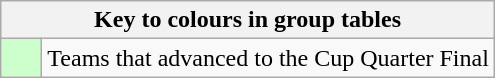<table class="wikitable" style="text-align: center;">
<tr>
<th colspan=2>Key to colours in group tables</th>
</tr>
<tr>
<td style="background:#cfc; width:20px;"></td>
<td align=left>Teams that advanced to the Cup Quarter Final</td>
</tr>
</table>
